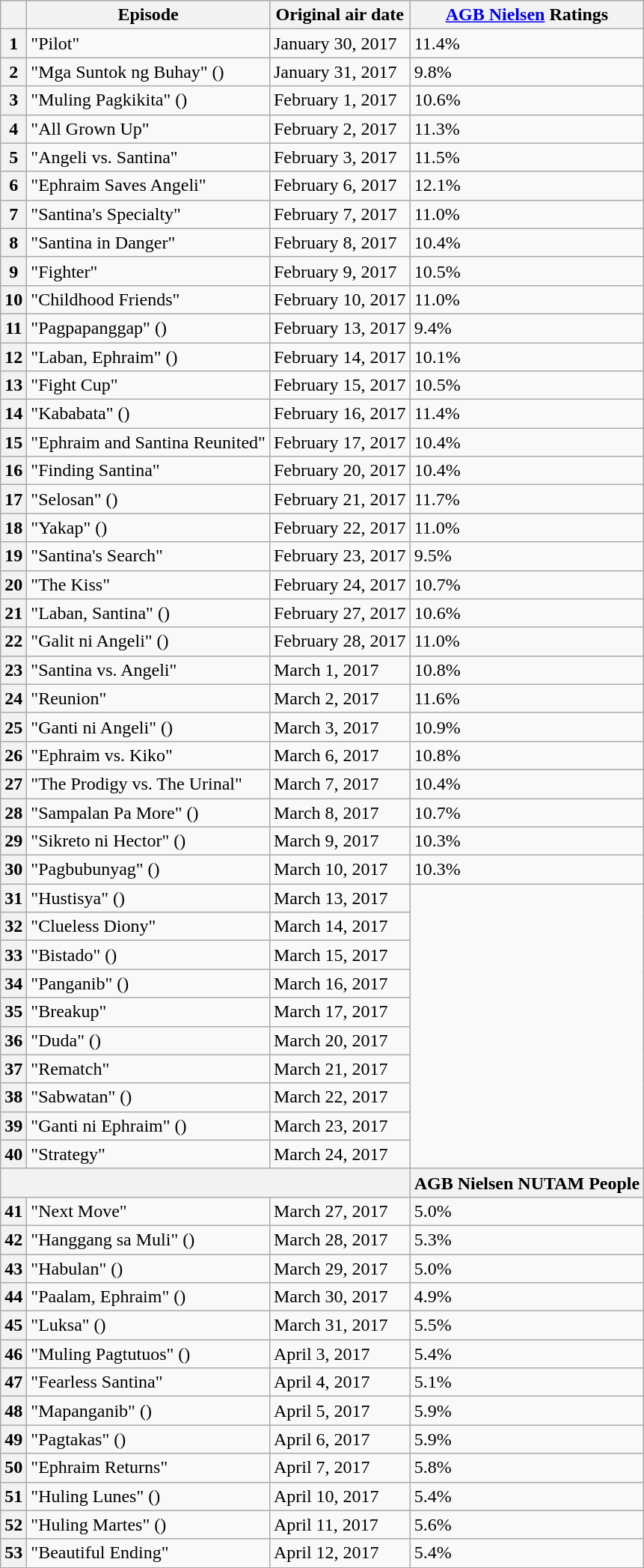<table class="wikitable">
<tr>
<th></th>
<th>Episode</th>
<th>Original air date</th>
<th><a href='#'>AGB Nielsen</a> Ratings </th>
</tr>
<tr>
<th>1</th>
<td>"Pilot"</td>
<td>January 30, 2017</td>
<td>11.4%</td>
</tr>
<tr>
<th>2</th>
<td>"Mga Suntok ng Buhay" ()</td>
<td>January 31, 2017</td>
<td>9.8%</td>
</tr>
<tr>
<th>3</th>
<td>"Muling Pagkikita" ()</td>
<td>February 1, 2017</td>
<td>10.6%</td>
</tr>
<tr>
<th>4</th>
<td>"All Grown Up"</td>
<td>February 2, 2017</td>
<td>11.3%</td>
</tr>
<tr>
<th>5</th>
<td>"Angeli vs. Santina"</td>
<td>February 3, 2017</td>
<td>11.5%</td>
</tr>
<tr>
<th>6</th>
<td>"Ephraim Saves Angeli"</td>
<td>February 6, 2017</td>
<td>12.1%</td>
</tr>
<tr>
<th>7</th>
<td>"Santina's Specialty"</td>
<td>February 7, 2017</td>
<td>11.0%</td>
</tr>
<tr>
<th>8</th>
<td>"Santina in Danger"</td>
<td>February 8, 2017</td>
<td>10.4%</td>
</tr>
<tr>
<th>9</th>
<td>"Fighter"</td>
<td>February 9, 2017</td>
<td>10.5%</td>
</tr>
<tr>
<th>10</th>
<td>"Childhood Friends"</td>
<td>February 10, 2017</td>
<td>11.0%</td>
</tr>
<tr>
<th>11</th>
<td>"Pagpapanggap" ()</td>
<td>February 13, 2017</td>
<td>9.4%</td>
</tr>
<tr>
<th>12</th>
<td>"Laban, Ephraim" ()</td>
<td>February 14, 2017</td>
<td>10.1%</td>
</tr>
<tr>
<th>13</th>
<td>"Fight Cup"</td>
<td>February 15, 2017</td>
<td>10.5%</td>
</tr>
<tr>
<th>14</th>
<td>"Kababata" ()</td>
<td>February 16, 2017</td>
<td>11.4%</td>
</tr>
<tr>
<th>15</th>
<td>"Ephraim and Santina Reunited"</td>
<td>February 17, 2017</td>
<td>10.4%</td>
</tr>
<tr>
<th>16</th>
<td>"Finding Santina"</td>
<td>February 20, 2017</td>
<td>10.4%</td>
</tr>
<tr>
<th>17</th>
<td>"Selosan" ()</td>
<td>February 21, 2017</td>
<td>11.7%</td>
</tr>
<tr>
<th>18</th>
<td>"Yakap" ()</td>
<td>February 22, 2017</td>
<td>11.0%</td>
</tr>
<tr>
<th>19</th>
<td>"Santina's Search"</td>
<td>February 23, 2017</td>
<td>9.5%</td>
</tr>
<tr>
<th>20</th>
<td>"The Kiss"</td>
<td>February 24, 2017</td>
<td>10.7%</td>
</tr>
<tr>
<th>21</th>
<td>"Laban, Santina" ()</td>
<td>February 27, 2017</td>
<td>10.6%</td>
</tr>
<tr>
<th>22</th>
<td>"Galit ni Angeli" ()</td>
<td>February 28, 2017</td>
<td>11.0%</td>
</tr>
<tr>
<th>23</th>
<td>"Santina vs. Angeli"</td>
<td>March 1, 2017</td>
<td>10.8%</td>
</tr>
<tr>
<th>24</th>
<td>"Reunion"</td>
<td>March 2, 2017</td>
<td>11.6%</td>
</tr>
<tr>
<th>25</th>
<td>"Ganti ni Angeli" ()</td>
<td>March 3, 2017</td>
<td>10.9%</td>
</tr>
<tr>
<th>26</th>
<td>"Ephraim vs. Kiko"</td>
<td>March 6, 2017</td>
<td>10.8%</td>
</tr>
<tr>
<th>27</th>
<td>"The Prodigy vs. The Urinal"</td>
<td>March 7, 2017</td>
<td>10.4%</td>
</tr>
<tr>
<th>28</th>
<td>"Sampalan Pa More" ()</td>
<td>March 8, 2017</td>
<td>10.7%</td>
</tr>
<tr>
<th>29</th>
<td>"Sikreto ni Hector" ()</td>
<td>March 9, 2017</td>
<td>10.3%</td>
</tr>
<tr>
<th>30</th>
<td>"Pagbubunyag" ()</td>
<td>March 10, 2017</td>
<td>10.3%</td>
</tr>
<tr>
<th>31</th>
<td>"Hustisya" ()</td>
<td>March 13, 2017</td>
</tr>
<tr>
<th>32</th>
<td>"Clueless Diony"</td>
<td>March 14, 2017</td>
</tr>
<tr>
<th>33</th>
<td>"Bistado" ()</td>
<td>March 15, 2017</td>
</tr>
<tr>
<th>34</th>
<td>"Panganib" ()</td>
<td>March 16, 2017</td>
</tr>
<tr>
<th>35</th>
<td>"Breakup"</td>
<td>March 17, 2017</td>
</tr>
<tr>
<th>36</th>
<td>"Duda" ()</td>
<td>March 20, 2017</td>
</tr>
<tr>
<th>37</th>
<td>"Rematch"</td>
<td>March 21, 2017</td>
</tr>
<tr>
<th>38</th>
<td>"Sabwatan" ()</td>
<td>March 22, 2017</td>
</tr>
<tr>
<th>39</th>
<td>"Ganti ni Ephraim" ()</td>
<td>March 23, 2017</td>
</tr>
<tr>
<th>40</th>
<td>"Strategy"</td>
<td>March 24, 2017</td>
</tr>
<tr>
<th colspan=3 rowspan=2></th>
</tr>
<tr>
<th>AGB Nielsen NUTAM People</th>
</tr>
<tr>
<th>41</th>
<td>"Next Move"</td>
<td>March 27, 2017</td>
<td>5.0%</td>
</tr>
<tr>
<th>42</th>
<td>"Hanggang sa Muli" ()</td>
<td>March 28, 2017</td>
<td>5.3%</td>
</tr>
<tr>
<th>43</th>
<td>"Habulan" ()</td>
<td>March 29, 2017</td>
<td>5.0%</td>
</tr>
<tr>
<th>44</th>
<td>"Paalam, Ephraim" ()</td>
<td>March 30, 2017</td>
<td>4.9%</td>
</tr>
<tr>
<th>45</th>
<td>"Luksa" ()</td>
<td>March 31, 2017</td>
<td>5.5%</td>
</tr>
<tr>
<th>46</th>
<td>"Muling Pagtutuos" ()</td>
<td>April 3, 2017</td>
<td>5.4%</td>
</tr>
<tr>
<th>47</th>
<td>"Fearless Santina"</td>
<td>April 4, 2017</td>
<td>5.1%</td>
</tr>
<tr>
<th>48</th>
<td>"Mapanganib" ()</td>
<td>April 5, 2017</td>
<td>5.9%</td>
</tr>
<tr>
<th>49</th>
<td>"Pagtakas" ()</td>
<td>April 6, 2017</td>
<td>5.9%</td>
</tr>
<tr>
<th>50</th>
<td>"Ephraim Returns"</td>
<td>April 7, 2017</td>
<td>5.8%</td>
</tr>
<tr>
<th>51</th>
<td>"Huling Lunes" ()</td>
<td>April 10, 2017</td>
<td>5.4%</td>
</tr>
<tr>
<th>52</th>
<td>"Huling Martes" ()</td>
<td>April 11, 2017</td>
<td>5.6%</td>
</tr>
<tr>
<th>53</th>
<td>"Beautiful Ending"</td>
<td>April 12, 2017</td>
<td>5.4%</td>
</tr>
</table>
